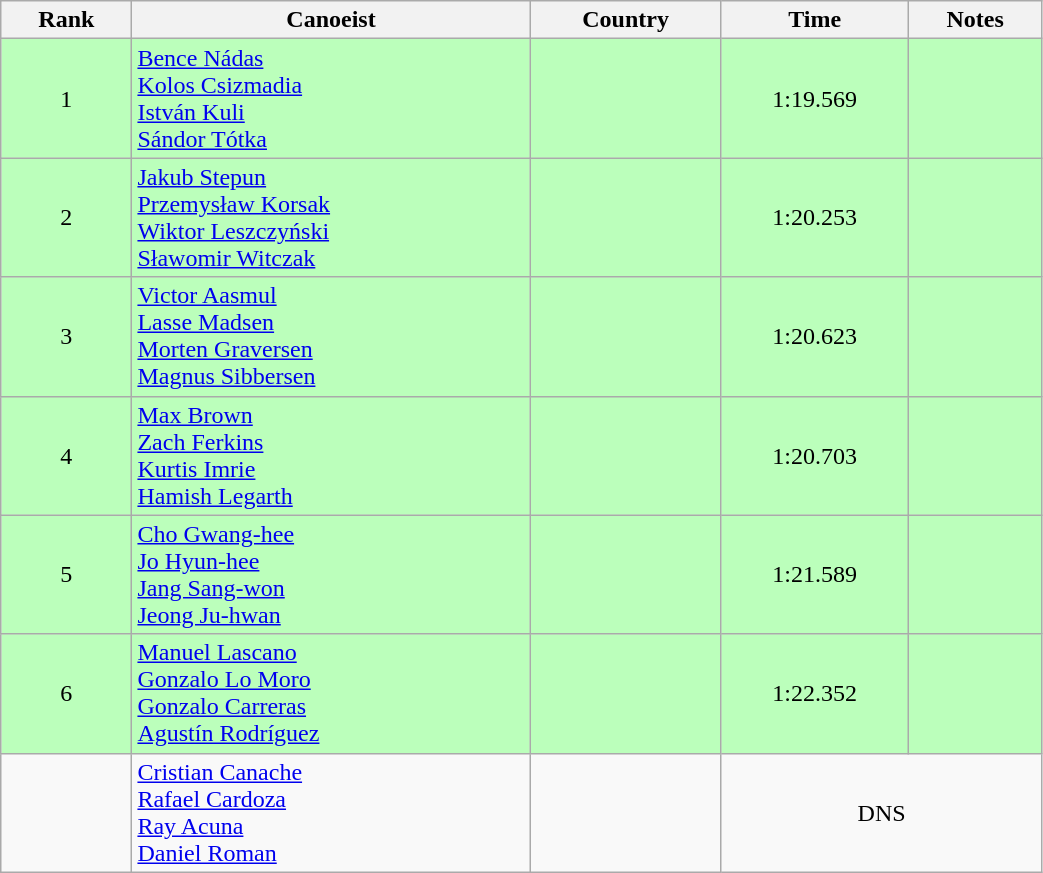<table class="wikitable" style="text-align:center;width: 55%">
<tr>
<th>Rank</th>
<th>Canoeist</th>
<th>Country</th>
<th>Time</th>
<th>Notes</th>
</tr>
<tr bgcolor=bbffbb>
<td>1</td>
<td align="left"><a href='#'>Bence Nádas</a><br><a href='#'>Kolos Csizmadia</a><br><a href='#'>István Kuli</a><br><a href='#'>Sándor Tótka</a></td>
<td align="left"></td>
<td>1:19.569</td>
<td></td>
</tr>
<tr bgcolor=bbffbb>
<td>2</td>
<td align="left"><a href='#'>Jakub Stepun</a><br><a href='#'>Przemysław Korsak</a><br><a href='#'>Wiktor Leszczyński</a><br><a href='#'>Sławomir Witczak</a></td>
<td align="left"></td>
<td>1:20.253</td>
<td></td>
</tr>
<tr bgcolor=bbffbb>
<td>3</td>
<td align="left"><a href='#'>Victor Aasmul</a><br><a href='#'>Lasse Madsen</a><br><a href='#'>Morten Graversen</a><br><a href='#'>Magnus Sibbersen</a></td>
<td align="left"></td>
<td>1:20.623</td>
<td></td>
</tr>
<tr bgcolor=bbffbb>
<td>4</td>
<td align="left"><a href='#'>Max Brown</a><br><a href='#'>Zach Ferkins</a><br><a href='#'>Kurtis Imrie</a><br><a href='#'>Hamish Legarth</a></td>
<td align="left"></td>
<td>1:20.703</td>
<td></td>
</tr>
<tr bgcolor=bbffbb>
<td>5</td>
<td align="left"><a href='#'>Cho Gwang-hee</a><br><a href='#'>Jo Hyun-hee</a><br><a href='#'>Jang Sang-won</a><br><a href='#'>Jeong Ju-hwan</a></td>
<td align="left"></td>
<td>1:21.589</td>
<td></td>
</tr>
<tr bgcolor=bbffbb>
<td>6</td>
<td align="left"><a href='#'>Manuel Lascano</a><br><a href='#'>Gonzalo Lo Moro</a><br><a href='#'>Gonzalo Carreras</a><br><a href='#'>Agustín Rodríguez</a></td>
<td align="left"></td>
<td>1:22.352</td>
<td></td>
</tr>
<tr>
<td></td>
<td align="left"><a href='#'>Cristian Canache</a><br><a href='#'>Rafael Cardoza</a><br><a href='#'>Ray Acuna</a><br><a href='#'>Daniel Roman</a></td>
<td align="left"></td>
<td colspan=2>DNS</td>
</tr>
</table>
